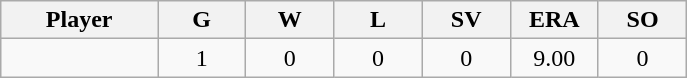<table class="wikitable sortable">
<tr>
<th bgcolor="#DDDDFF" width="16%">Player</th>
<th bgcolor="#DDDDFF" width="9%">G</th>
<th bgcolor="#DDDDFF" width="9%">W</th>
<th bgcolor="#DDDDFF" width="9%">L</th>
<th bgcolor="#DDDDFF" width="9%">SV</th>
<th bgcolor="#DDDDFF" width="9%">ERA</th>
<th bgcolor="#DDDDFF" width="9%">SO</th>
</tr>
<tr align="center">
<td></td>
<td>1</td>
<td>0</td>
<td>0</td>
<td>0</td>
<td>9.00</td>
<td>0</td>
</tr>
</table>
